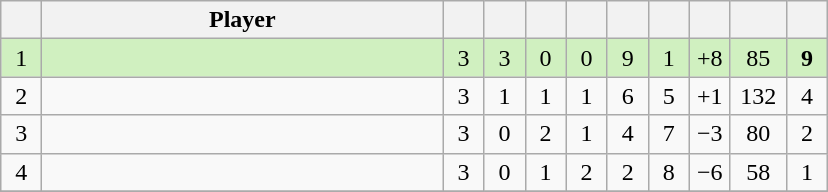<table class="wikitable" style="text-align:center;">
<tr>
<th width=20></th>
<th width=260>Player</th>
<th width=20></th>
<th width=20></th>
<th width=20></th>
<th width=20></th>
<th width=20></th>
<th width=20></th>
<th width=20></th>
<th width=30></th>
<th width=20></th>
</tr>
<tr style="background:#D0F0C0;">
<td>1</td>
<td align=left> <small></small></td>
<td>3</td>
<td>3</td>
<td>0</td>
<td>0</td>
<td>9</td>
<td>1</td>
<td>+8</td>
<td>85</td>
<td><strong>9</strong></td>
</tr>
<tr>
<td>2</td>
<td align=left> <small></small></td>
<td>3</td>
<td>1</td>
<td>1</td>
<td>1</td>
<td>6</td>
<td>5</td>
<td>+1</td>
<td>132</td>
<td>4</td>
</tr>
<tr>
<td>3</td>
<td align=left> <small></small></td>
<td>3</td>
<td>0</td>
<td>2</td>
<td>1</td>
<td>4</td>
<td>7</td>
<td>−3</td>
<td>80</td>
<td>2</td>
</tr>
<tr>
<td>4</td>
<td align=left> <small></small></td>
<td>3</td>
<td>0</td>
<td>1</td>
<td>2</td>
<td>2</td>
<td>8</td>
<td>−6</td>
<td>58</td>
<td>1</td>
</tr>
<tr>
</tr>
</table>
